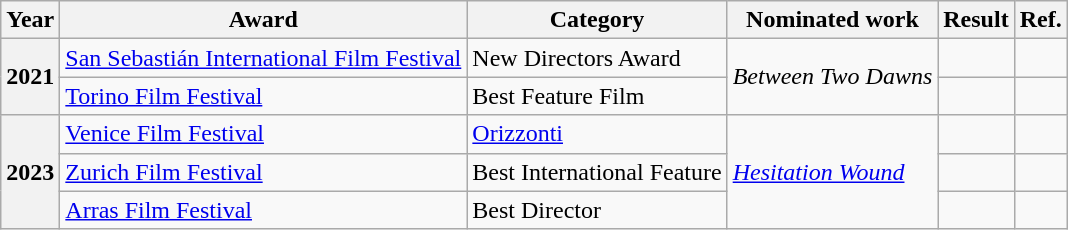<table class="wikitable sortable plainrowheaders">
<tr>
<th scope="col">Year</th>
<th scope="col">Award</th>
<th scope="col">Category</th>
<th scope="col">Nominated work</th>
<th scope="col">Result</th>
<th scope="col" class="unsortable">Ref.</th>
</tr>
<tr>
<th scope="row" rowspan="2">2021</th>
<td><a href='#'>San Sebastián International Film Festival</a></td>
<td>New Directors Award</td>
<td rowspan="2"><em>Between Two Dawns</em></td>
<td></td>
<td align="center"></td>
</tr>
<tr>
<td><a href='#'>Torino Film Festival</a></td>
<td>Best Feature Film</td>
<td></td>
<td align="center"></td>
</tr>
<tr>
<th scope="row" rowspan="3">2023</th>
<td><a href='#'>Venice Film Festival</a></td>
<td><a href='#'>Orizzonti</a></td>
<td rowspan="3"><em><a href='#'>Hesitation Wound</a></em></td>
<td></td>
<td align="center"></td>
</tr>
<tr>
<td><a href='#'>Zurich Film Festival</a></td>
<td>Best International Feature</td>
<td></td>
<td align="center"></td>
</tr>
<tr>
<td><a href='#'>Arras Film Festival</a></td>
<td>Best Director</td>
<td></td>
<td align="center"></td>
</tr>
</table>
